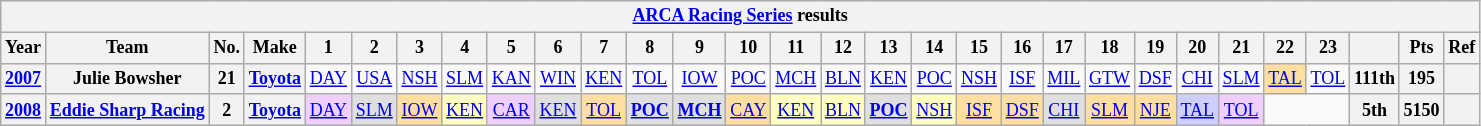<table class="wikitable" style="text-align:center; font-size:75%">
<tr>
<th colspan=45><a href='#'>ARCA Racing Series</a> results</th>
</tr>
<tr>
<th>Year</th>
<th>Team</th>
<th>No.</th>
<th>Make</th>
<th>1</th>
<th>2</th>
<th>3</th>
<th>4</th>
<th>5</th>
<th>6</th>
<th>7</th>
<th>8</th>
<th>9</th>
<th>10</th>
<th>11</th>
<th>12</th>
<th>13</th>
<th>14</th>
<th>15</th>
<th>16</th>
<th>17</th>
<th>18</th>
<th>19</th>
<th>20</th>
<th>21</th>
<th>22</th>
<th>23</th>
<th></th>
<th>Pts</th>
<th>Ref</th>
</tr>
<tr>
<th><a href='#'>2007</a></th>
<th>Julie Bowsher</th>
<th>21</th>
<th><a href='#'>Toyota</a></th>
<td><a href='#'>DAY</a></td>
<td><a href='#'>USA</a></td>
<td><a href='#'>NSH</a></td>
<td><a href='#'>SLM</a></td>
<td><a href='#'>KAN</a></td>
<td><a href='#'>WIN</a></td>
<td><a href='#'>KEN</a></td>
<td><a href='#'>TOL</a></td>
<td><a href='#'>IOW</a></td>
<td><a href='#'>POC</a></td>
<td><a href='#'>MCH</a></td>
<td><a href='#'>BLN</a></td>
<td><a href='#'>KEN</a></td>
<td><a href='#'>POC</a></td>
<td><a href='#'>NSH</a></td>
<td><a href='#'>ISF</a></td>
<td><a href='#'>MIL</a></td>
<td><a href='#'>GTW</a></td>
<td><a href='#'>DSF</a></td>
<td><a href='#'>CHI</a></td>
<td><a href='#'>SLM</a></td>
<td style="background:#FFDF9F;"><a href='#'>TAL</a><br></td>
<td><a href='#'>TOL</a></td>
<th>111th</th>
<th>195</th>
<th></th>
</tr>
<tr>
<th><a href='#'>2008</a></th>
<th nowrap><a href='#'>Eddie Sharp Racing</a></th>
<th>2</th>
<th><a href='#'>Toyota</a></th>
<td style="background:#EFCFFF;"><a href='#'>DAY</a><br></td>
<td style="background:#DFDFDF;"><a href='#'>SLM</a><br></td>
<td style="background:#FFDF9F;"><a href='#'>IOW</a><br></td>
<td style="background:#FFFFBF;"><a href='#'>KEN</a><br></td>
<td style="background:#EFCFFF;"><a href='#'>CAR</a><br></td>
<td style="background:#DFDFDF;"><a href='#'>KEN</a><br></td>
<td style="background:#FFDF9F;"><a href='#'>TOL</a><br></td>
<td style="background:#DFDFDF;"><strong><a href='#'>POC</a></strong><br></td>
<td style="background:#DFDFDF;"><strong><a href='#'>MCH</a></strong><br></td>
<td style="background:#FFDF9F;"><a href='#'>CAY</a><br></td>
<td style="background:#FFFFBF;"><a href='#'>KEN</a><br></td>
<td style="background:#FFFFBF;"><a href='#'>BLN</a><br></td>
<td style="background:#DFDFDF;"><strong><a href='#'>POC</a></strong><br></td>
<td style="background:#FFFFBF;"><a href='#'>NSH</a><br></td>
<td style="background:#FFDF9F;"><a href='#'>ISF</a><br></td>
<td style="background:#FFDF9F;"><a href='#'>DSF</a><br></td>
<td style="background:#DFDFDF;"><a href='#'>CHI</a><br></td>
<td style="background:#FFDF9F;"><a href='#'>SLM</a><br></td>
<td style="background:#FFDF9F;"><a href='#'>NJE</a><br></td>
<td style="background:#CFCFFF;"><a href='#'>TAL</a><br></td>
<td style="background:#EFCFFF;"><a href='#'>TOL</a><br></td>
<td colspan=2></td>
<th>5th</th>
<th>5150</th>
<th></th>
</tr>
</table>
